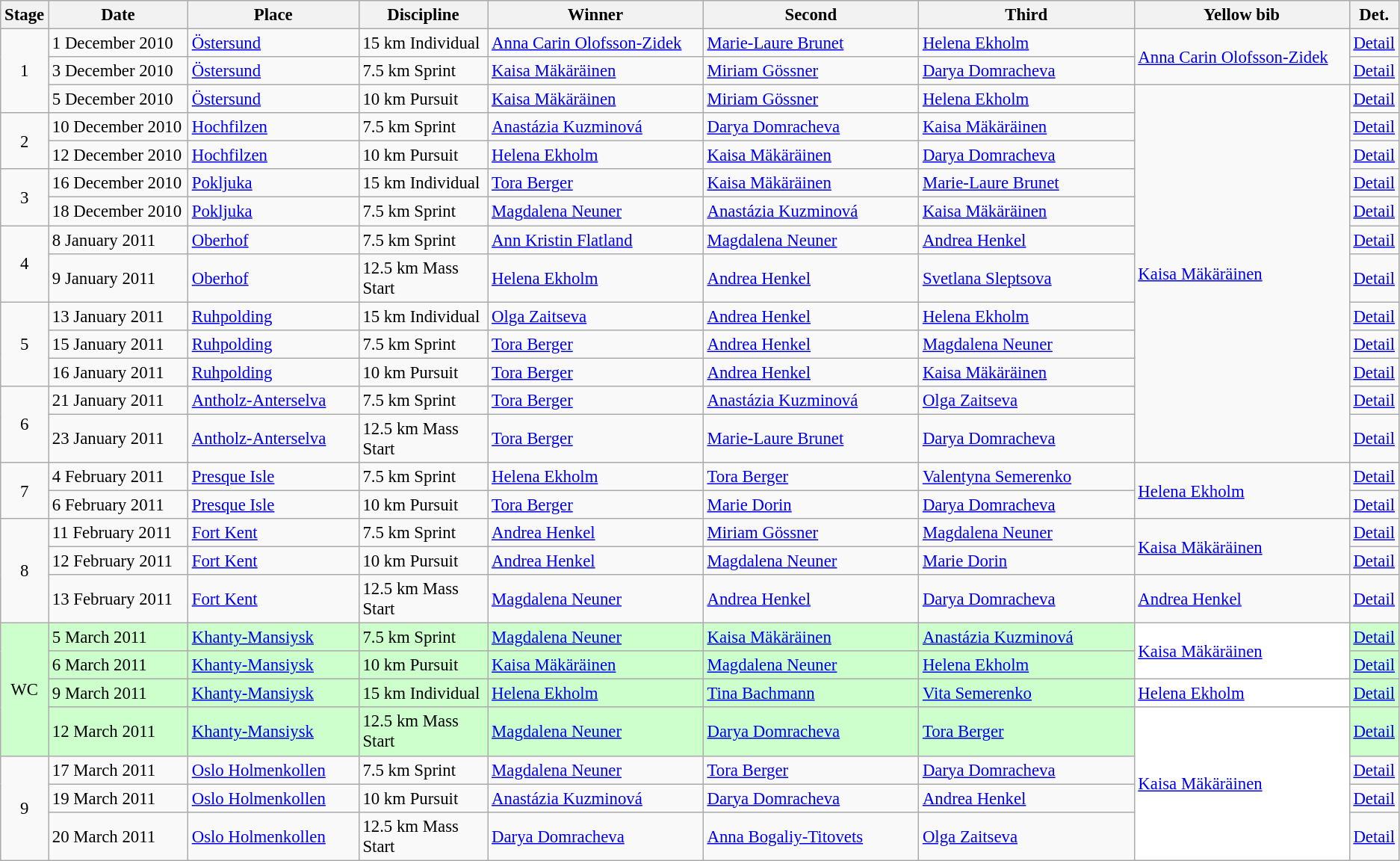<table class="wikitable" style="font-size:95%;">
<tr>
<th width="10">Stage</th>
<th width="120">Date</th>
<th width="148">Place</th>
<th width="110">Discipline</th>
<th width="190">Winner</th>
<th width="190">Second</th>
<th width="190">Third</th>
<th width="190">Yellow bib <br> </th>
<th width="8">Det.</th>
</tr>
<tr>
<td align=center rowspan="3">1</td>
<td>1 December 2010</td>
<td> <a href='#'>Östersund</a></td>
<td>15 km Individual</td>
<td> <a href='#'>Anna Carin Olofsson-Zidek</a></td>
<td> <a href='#'>Marie-Laure Brunet</a></td>
<td> <a href='#'>Helena Ekholm</a></td>
<td rowspan="2"> <a href='#'>Anna Carin Olofsson-Zidek</a></td>
<td><a href='#'>Detail</a></td>
</tr>
<tr>
<td>3 December 2010</td>
<td> <a href='#'>Östersund</a></td>
<td>7.5 km Sprint</td>
<td> <a href='#'>Kaisa Mäkäräinen</a></td>
<td> <a href='#'>Miriam Gössner</a></td>
<td> <a href='#'>Darya Domracheva</a></td>
<td><a href='#'>Detail</a></td>
</tr>
<tr>
<td>5 December 2010</td>
<td> <a href='#'>Östersund</a></td>
<td>10 km Pursuit</td>
<td> <a href='#'>Kaisa Mäkäräinen</a></td>
<td> <a href='#'>Miriam Gössner</a></td>
<td> <a href='#'>Helena Ekholm</a></td>
<td rowspan="12"> <a href='#'>Kaisa Mäkäräinen</a></td>
<td><a href='#'>Detail</a></td>
</tr>
<tr>
<td align=center rowspan="2">2</td>
<td>10 December 2010</td>
<td> <a href='#'>Hochfilzen</a></td>
<td>7.5 km Sprint</td>
<td> <a href='#'>Anastázia Kuzminová</a></td>
<td> <a href='#'>Darya Domracheva</a></td>
<td> <a href='#'>Kaisa Mäkäräinen</a></td>
<td><a href='#'>Detail</a></td>
</tr>
<tr>
<td>12 December 2010</td>
<td> <a href='#'>Hochfilzen</a></td>
<td>10 km Pursuit</td>
<td> <a href='#'>Helena Ekholm</a></td>
<td> <a href='#'>Kaisa Mäkäräinen</a></td>
<td> <a href='#'>Darya Domracheva</a></td>
<td><a href='#'>Detail</a></td>
</tr>
<tr>
<td align=center rowspan="2">3</td>
<td>16 December 2010</td>
<td> <a href='#'>Pokljuka</a></td>
<td>15 km Individual</td>
<td> <a href='#'>Tora Berger</a></td>
<td> <a href='#'>Kaisa Mäkäräinen</a></td>
<td> <a href='#'>Marie-Laure Brunet</a></td>
<td><a href='#'>Detail</a></td>
</tr>
<tr>
<td>18 December 2010</td>
<td> <a href='#'>Pokljuka</a></td>
<td>7.5 km Sprint</td>
<td> <a href='#'>Magdalena Neuner</a></td>
<td> <a href='#'>Anastázia Kuzminová</a></td>
<td> <a href='#'>Kaisa Mäkäräinen</a></td>
<td><a href='#'>Detail</a></td>
</tr>
<tr>
<td align=center rowspan="2">4</td>
<td>8 January 2011</td>
<td> <a href='#'>Oberhof</a></td>
<td>7.5 km Sprint</td>
<td> <a href='#'>Ann Kristin Flatland</a></td>
<td> <a href='#'>Magdalena Neuner</a></td>
<td> <a href='#'>Andrea Henkel</a></td>
<td><a href='#'>Detail</a></td>
</tr>
<tr>
<td>9 January 2011</td>
<td> <a href='#'>Oberhof</a></td>
<td>12.5 km Mass Start</td>
<td> <a href='#'>Helena Ekholm</a></td>
<td> <a href='#'>Andrea Henkel</a></td>
<td> <a href='#'>Svetlana Sleptsova</a></td>
<td><a href='#'>Detail</a></td>
</tr>
<tr>
<td align=center rowspan="3">5</td>
<td>13 January 2011</td>
<td> <a href='#'>Ruhpolding</a></td>
<td>15 km Individual</td>
<td> <a href='#'>Olga Zaitseva</a></td>
<td> <a href='#'>Andrea Henkel</a></td>
<td> <a href='#'>Helena Ekholm</a></td>
<td><a href='#'>Detail</a></td>
</tr>
<tr>
<td>15 January 2011</td>
<td> <a href='#'>Ruhpolding</a></td>
<td>7.5 km Sprint</td>
<td> <a href='#'>Tora Berger</a></td>
<td> <a href='#'>Andrea Henkel</a></td>
<td> <a href='#'>Magdalena Neuner</a></td>
<td><a href='#'>Detail</a></td>
</tr>
<tr>
<td>16 January 2011</td>
<td> <a href='#'>Ruhpolding</a></td>
<td>10 km Pursuit</td>
<td> <a href='#'>Tora Berger</a></td>
<td> <a href='#'>Andrea Henkel</a></td>
<td> <a href='#'>Kaisa Mäkäräinen</a></td>
<td><a href='#'>Detail</a></td>
</tr>
<tr>
<td align=center rowspan="2">6</td>
<td>21 January 2011</td>
<td> <a href='#'>Antholz-Anterselva</a></td>
<td>7.5 km Sprint</td>
<td> <a href='#'>Tora Berger</a></td>
<td> <a href='#'>Anastázia Kuzminová</a></td>
<td> <a href='#'>Olga Zaitseva</a></td>
<td><a href='#'>Detail</a></td>
</tr>
<tr>
<td>23 January 2011</td>
<td> <a href='#'>Antholz-Anterselva</a></td>
<td>12.5 km Mass Start</td>
<td> <a href='#'>Tora Berger</a></td>
<td> <a href='#'>Marie-Laure Brunet</a></td>
<td> <a href='#'>Darya Domracheva</a></td>
<td><a href='#'>Detail</a></td>
</tr>
<tr>
<td align=center rowspan="2">7</td>
<td>4 February 2011</td>
<td> <a href='#'>Presque Isle</a></td>
<td>7.5 km Sprint</td>
<td> <a href='#'>Helena Ekholm</a></td>
<td> <a href='#'>Tora Berger</a></td>
<td> <a href='#'>Valentyna Semerenko</a></td>
<td rowspan="2"> <a href='#'>Helena Ekholm</a></td>
<td><a href='#'>Detail</a></td>
</tr>
<tr>
<td>6 February 2011</td>
<td> <a href='#'>Presque Isle</a></td>
<td>10 km Pursuit</td>
<td> <a href='#'>Tora Berger</a></td>
<td> <a href='#'>Marie Dorin</a></td>
<td> <a href='#'>Darya Domracheva</a></td>
<td><a href='#'>Detail</a></td>
</tr>
<tr>
<td align=center rowspan="3">8</td>
<td>11 February 2011</td>
<td> <a href='#'>Fort Kent</a></td>
<td>7.5 km Sprint</td>
<td> <a href='#'>Andrea Henkel</a></td>
<td> <a href='#'>Miriam Gössner</a></td>
<td> <a href='#'>Magdalena Neuner</a></td>
<td rowspan="2"> <a href='#'>Kaisa Mäkäräinen</a></td>
<td><a href='#'>Detail</a></td>
</tr>
<tr>
<td>12 February 2011</td>
<td> <a href='#'>Fort Kent</a></td>
<td>10 km Pursuit</td>
<td> <a href='#'>Andrea Henkel</a></td>
<td> <a href='#'>Magdalena Neuner</a></td>
<td> <a href='#'>Marie Dorin</a></td>
<td><a href='#'>Detail</a></td>
</tr>
<tr>
<td>13 February 2011</td>
<td> <a href='#'>Fort Kent</a></td>
<td>12.5 km Mass Start</td>
<td> <a href='#'>Magdalena Neuner</a></td>
<td> <a href='#'>Andrea Henkel</a></td>
<td> <a href='#'>Darya Domracheva</a></td>
<td> <a href='#'>Andrea Henkel</a></td>
<td><a href='#'>Detail</a></td>
</tr>
<tr style="background:#CCFFCC">
<td align=center rowspan="4">WC</td>
<td>5 March 2011</td>
<td> <a href='#'>Khanty-Mansiysk</a></td>
<td>7.5 km Sprint</td>
<td> <a href='#'>Magdalena Neuner</a></td>
<td> <a href='#'>Kaisa Mäkäräinen</a></td>
<td> <a href='#'>Anastázia Kuzminová</a></td>
<td rowspan="2" style="background:white"> <a href='#'>Kaisa Mäkäräinen</a></td>
<td><a href='#'>Detail</a></td>
</tr>
<tr style="background:#CCFFCC">
<td>6 March 2011</td>
<td> <a href='#'>Khanty-Mansiysk</a></td>
<td>10 km Pursuit</td>
<td> <a href='#'>Kaisa Mäkäräinen</a></td>
<td> <a href='#'>Magdalena Neuner</a></td>
<td> <a href='#'>Helena Ekholm</a></td>
<td><a href='#'>Detail</a></td>
</tr>
<tr style="background:#CCFFCC">
<td>9 March 2011</td>
<td> <a href='#'>Khanty-Mansiysk</a></td>
<td>15 km Individual</td>
<td> <a href='#'>Helena Ekholm</a></td>
<td> <a href='#'>Tina Bachmann</a></td>
<td> <a href='#'>Vita Semerenko</a></td>
<td style="background:white"> <a href='#'>Helena Ekholm</a></td>
<td><a href='#'>Detail</a></td>
</tr>
<tr style="background:#CCFFCC">
<td>12 March 2011</td>
<td> <a href='#'>Khanty-Mansiysk</a></td>
<td>12.5 km Mass Start</td>
<td> <a href='#'>Magdalena Neuner</a></td>
<td> <a href='#'>Darya Domracheva</a></td>
<td> <a href='#'>Tora Berger</a></td>
<td rowspan="4" style="background:white"> <a href='#'>Kaisa Mäkäräinen</a></td>
<td><a href='#'>Detail</a></td>
</tr>
<tr>
<td align=center rowspan="3">9</td>
<td>17 March 2011</td>
<td> <a href='#'>Oslo Holmenkollen</a></td>
<td>7.5 km Sprint</td>
<td> <a href='#'>Magdalena Neuner</a></td>
<td> <a href='#'>Tora Berger</a></td>
<td> <a href='#'>Darya Domracheva</a></td>
<td><a href='#'>Detail</a></td>
</tr>
<tr>
<td>19 March 2011</td>
<td> <a href='#'>Oslo Holmenkollen</a></td>
<td>10 km Pursuit</td>
<td> <a href='#'>Anastázia Kuzminová</a></td>
<td> <a href='#'>Darya Domracheva</a></td>
<td> <a href='#'>Andrea Henkel</a></td>
<td><a href='#'>Detail</a></td>
</tr>
<tr>
<td>20 March 2011</td>
<td> <a href='#'>Oslo Holmenkollen</a></td>
<td>12.5 km Mass Start</td>
<td> <a href='#'>Darya Domracheva</a></td>
<td> <a href='#'>Anna Bogaliy-Titovets</a></td>
<td> <a href='#'>Olga Zaitseva</a></td>
<td><a href='#'>Detail</a></td>
</tr>
</table>
